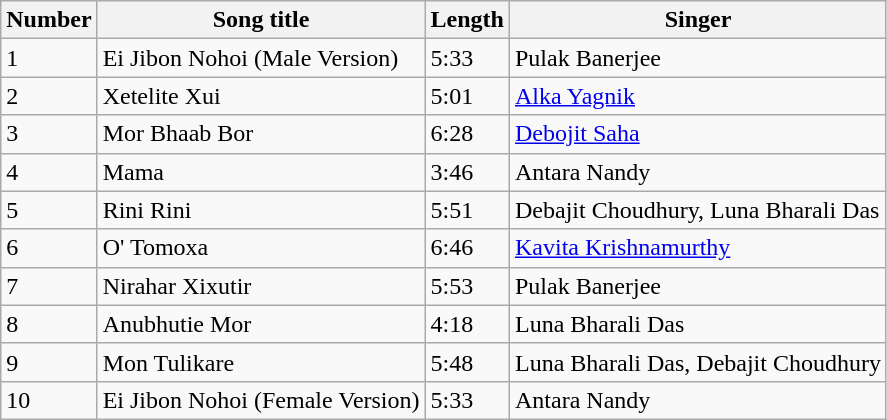<table class="wikitable sortable">
<tr>
<th>Number</th>
<th>Song title</th>
<th>Length</th>
<th>Singer</th>
</tr>
<tr>
<td>1</td>
<td>Ei Jibon Nohoi (Male Version)</td>
<td>5:33</td>
<td>Pulak Banerjee</td>
</tr>
<tr>
<td>2</td>
<td>Xetelite Xui</td>
<td>5:01</td>
<td><a href='#'>Alka Yagnik</a></td>
</tr>
<tr>
<td>3</td>
<td>Mor Bhaab Bor</td>
<td>6:28</td>
<td><a href='#'>Debojit Saha</a></td>
</tr>
<tr>
<td>4</td>
<td>Mama</td>
<td>3:46</td>
<td>Antara Nandy</td>
</tr>
<tr>
<td>5</td>
<td>Rini Rini</td>
<td>5:51</td>
<td>Debajit Choudhury, Luna Bharali Das</td>
</tr>
<tr>
<td>6</td>
<td>O' Tomoxa</td>
<td>6:46</td>
<td><a href='#'>Kavita Krishnamurthy</a></td>
</tr>
<tr>
<td>7</td>
<td>Nirahar Xixutir</td>
<td>5:53</td>
<td>Pulak Banerjee</td>
</tr>
<tr>
<td>8</td>
<td>Anubhutie Mor</td>
<td>4:18</td>
<td>Luna Bharali Das</td>
</tr>
<tr>
<td>9</td>
<td>Mon Tulikare</td>
<td>5:48</td>
<td>Luna Bharali Das, Debajit Choudhury</td>
</tr>
<tr>
<td>10</td>
<td>Ei Jibon Nohoi (Female Version)</td>
<td>5:33</td>
<td>Antara Nandy</td>
</tr>
</table>
